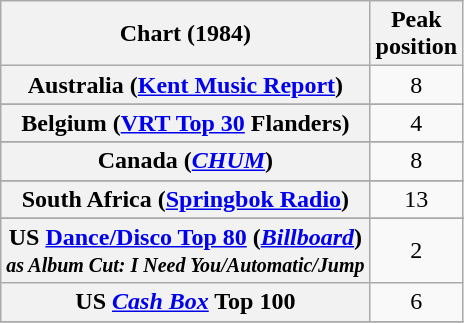<table class="wikitable sortable plainrowheaders">
<tr>
<th>Chart (1984)</th>
<th>Peak<br>position</th>
</tr>
<tr>
<th scope="row">Australia (<a href='#'>Kent Music Report</a>)</th>
<td align="center">8</td>
</tr>
<tr>
</tr>
<tr>
<th scope="row">Belgium (<a href='#'>VRT Top 30</a> Flanders)</th>
<td align="center">4</td>
</tr>
<tr>
</tr>
<tr>
</tr>
<tr>
<th scope="row">Canada (<a href='#'><em>CHUM</em></a>)</th>
<td align="center">8</td>
</tr>
<tr>
</tr>
<tr>
</tr>
<tr>
</tr>
<tr>
</tr>
<tr>
<th scope="row">South Africa (<a href='#'>Springbok Radio</a>)</th>
<td align="center">13</td>
</tr>
<tr>
</tr>
<tr>
</tr>
<tr>
</tr>
<tr>
</tr>
<tr>
</tr>
<tr>
<th scope="row">US <a href='#'>Dance/Disco Top 80</a> (<em><a href='#'>Billboard</a></em>)<br><small><em>as Album Cut: I Need You/Automatic/Jump</em></small></th>
<td align="center">2</td>
</tr>
<tr>
<th scope="row">US <a href='#'><em>Cash Box</em></a> Top 100</th>
<td align="center">6</td>
</tr>
<tr>
</tr>
</table>
